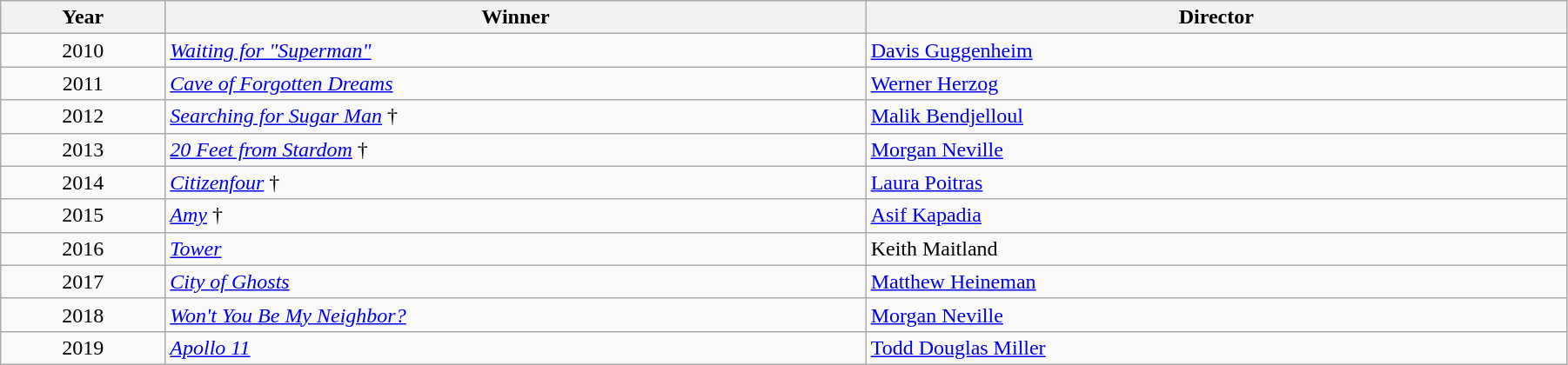<table class="wikitable" width="95%" cellpadding="5">
<tr>
<th width="100">Year</th>
<th width="450">Winner</th>
<th width="450">Director</th>
</tr>
<tr>
<td style="text-align:center;">2010</td>
<td><em><a href='#'>Waiting for "Superman"</a></em></td>
<td><a href='#'>Davis Guggenheim</a></td>
</tr>
<tr>
<td style="text-align:center;">2011</td>
<td><em><a href='#'>Cave of Forgotten Dreams</a></em></td>
<td><a href='#'>Werner Herzog</a></td>
</tr>
<tr>
<td style="text-align:center;">2012</td>
<td><em><a href='#'>Searching for Sugar Man</a></em> †</td>
<td><a href='#'>Malik Bendjelloul</a></td>
</tr>
<tr>
<td style="text-align:center;">2013</td>
<td><em><a href='#'>20 Feet from Stardom</a></em> †</td>
<td><a href='#'>Morgan Neville</a></td>
</tr>
<tr>
<td style="text-align:center;">2014</td>
<td><em><a href='#'>Citizenfour</a></em> †</td>
<td><a href='#'>Laura Poitras</a></td>
</tr>
<tr>
<td style="text-align:center;">2015</td>
<td><em><a href='#'>Amy</a></em> †</td>
<td><a href='#'>Asif Kapadia</a></td>
</tr>
<tr>
<td style="text-align:center;">2016</td>
<td><em><a href='#'>Tower</a></em></td>
<td>Keith Maitland</td>
</tr>
<tr>
<td style="text-align:center;">2017</td>
<td><em><a href='#'>City of Ghosts</a></em></td>
<td><a href='#'>Matthew Heineman</a></td>
</tr>
<tr>
<td style="text-align:center;">2018</td>
<td><em><a href='#'>Won't You Be My Neighbor?</a></em></td>
<td><a href='#'>Morgan Neville</a></td>
</tr>
<tr>
<td style="text-align:center;">2019</td>
<td><em><a href='#'>Apollo 11</a></em></td>
<td><a href='#'>Todd Douglas Miller</a></td>
</tr>
</table>
